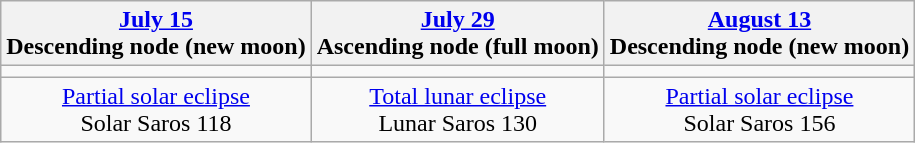<table class="wikitable">
<tr>
<th><a href='#'>July 15</a><br>Descending node (new moon)<br></th>
<th><a href='#'>July 29</a><br>Ascending node (full moon)<br></th>
<th><a href='#'>August 13</a><br>Descending node (new moon)<br></th>
</tr>
<tr>
<td></td>
<td></td>
<td></td>
</tr>
<tr align=center>
<td><a href='#'>Partial solar eclipse</a><br>Solar Saros 118</td>
<td><a href='#'>Total lunar eclipse</a><br>Lunar Saros 130</td>
<td><a href='#'>Partial solar eclipse</a><br>Solar Saros 156</td>
</tr>
</table>
